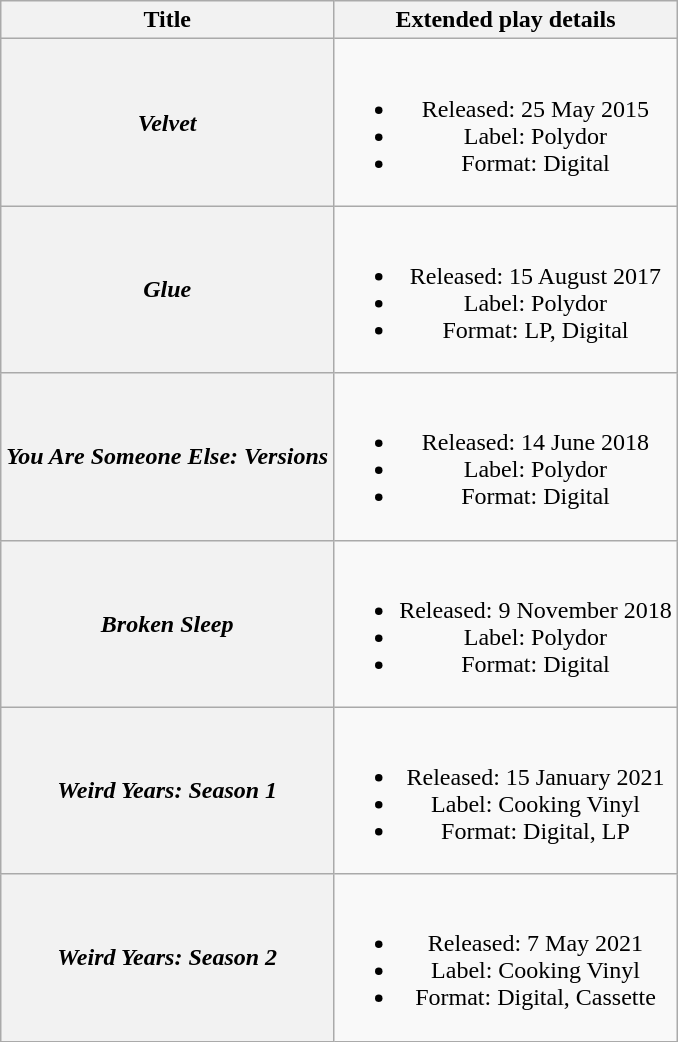<table class="wikitable plainrowheaders" style="text-align:center;">
<tr>
<th scope="col">Title</th>
<th scope="col">Extended play details</th>
</tr>
<tr>
<th scope="row"><em>Velvet</em></th>
<td><br><ul><li>Released: 25 May 2015</li><li>Label: Polydor</li><li>Format: Digital</li></ul></td>
</tr>
<tr>
<th scope="row"><em>Glue</em></th>
<td><br><ul><li>Released: 15 August 2017</li><li>Label: Polydor</li><li>Format: LP, Digital</li></ul></td>
</tr>
<tr>
<th scope="row"><em>You Are Someone Else: Versions</em></th>
<td><br><ul><li>Released: 14 June 2018</li><li>Label: Polydor</li><li>Format: Digital</li></ul></td>
</tr>
<tr>
<th scope="row"><em>Broken Sleep</em></th>
<td><br><ul><li>Released: 9 November 2018</li><li>Label: Polydor</li><li>Format: Digital</li></ul></td>
</tr>
<tr>
<th scope="row"><em>Weird Years: Season 1</em></th>
<td><br><ul><li>Released: 15 January 2021</li><li>Label: Cooking Vinyl</li><li>Format: Digital, LP</li></ul></td>
</tr>
<tr>
<th scope="row"><em>Weird Years: Season 2</em></th>
<td><br><ul><li>Released: 7 May 2021</li><li>Label: Cooking Vinyl</li><li>Format: Digital, Cassette</li></ul></td>
</tr>
</table>
